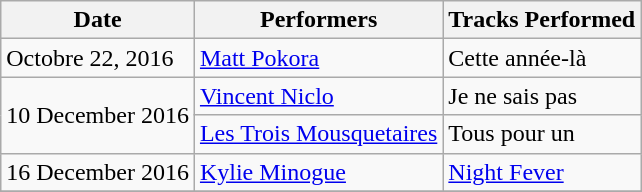<table class="wikitable">
<tr>
<th>Date</th>
<th>Performers</th>
<th>Tracks Performed</th>
</tr>
<tr>
<td>Octobre 22, 2016</td>
<td><a href='#'>Matt Pokora</a></td>
<td>Cette année-là</td>
</tr>
<tr>
<td rowspan=2>10 December 2016</td>
<td><a href='#'>Vincent Niclo</a></td>
<td>Je ne sais pas</td>
</tr>
<tr>
<td><a href='#'>Les Trois Mousquetaires</a></td>
<td>Tous pour un</td>
</tr>
<tr>
<td>16 December 2016</td>
<td><a href='#'>Kylie Minogue</a></td>
<td><a href='#'>Night Fever</a></td>
</tr>
<tr>
</tr>
</table>
